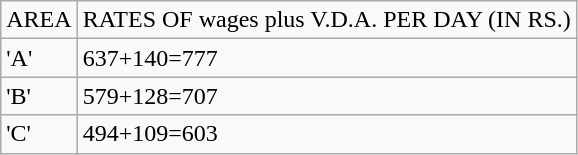<table class="wikitable">
<tr>
<td>AREA</td>
<td>RATES OF wages plus V.D.A. PER DAY (IN RS.)</td>
</tr>
<tr>
<td>'A'</td>
<td>637+140=777</td>
</tr>
<tr>
<td>'B'</td>
<td>579+128=707</td>
</tr>
<tr>
<td>'C'</td>
<td>494+109=603</td>
</tr>
</table>
